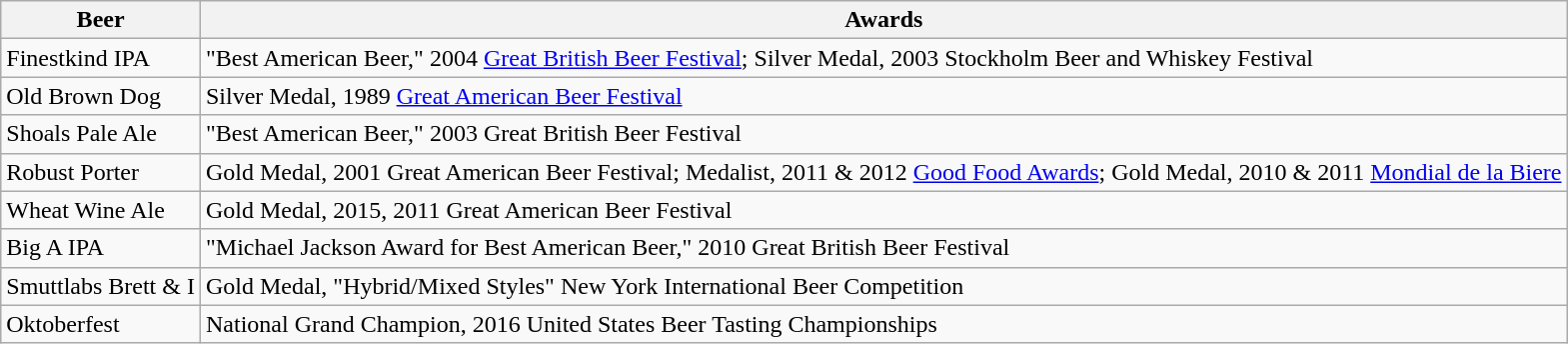<table class="wikitable">
<tr>
<th>Beer</th>
<th>Awards</th>
</tr>
<tr>
<td>Finestkind IPA</td>
<td>"Best American Beer," 2004 <a href='#'>Great British Beer Festival</a>; Silver Medal, 2003 Stockholm Beer and Whiskey Festival</td>
</tr>
<tr>
<td>Old Brown Dog</td>
<td>Silver Medal, 1989 <a href='#'>Great American Beer Festival</a></td>
</tr>
<tr>
<td>Shoals Pale Ale</td>
<td>"Best American Beer," 2003 Great British Beer Festival</td>
</tr>
<tr>
<td>Robust Porter</td>
<td>Gold Medal, 2001 Great American Beer Festival; Medalist, 2011 & 2012 <a href='#'>Good Food Awards</a>; Gold Medal, 2010 & 2011 <a href='#'>Mondial de la Biere</a></td>
</tr>
<tr>
<td>Wheat Wine Ale</td>
<td>Gold Medal, 2015, 2011 Great American Beer Festival</td>
</tr>
<tr>
<td>Big A IPA</td>
<td>"Michael Jackson Award for Best American Beer," 2010 Great British Beer Festival</td>
</tr>
<tr>
<td>Smuttlabs Brett & I</td>
<td>Gold Medal, "Hybrid/Mixed Styles" New York International Beer Competition</td>
</tr>
<tr>
<td>Oktoberfest</td>
<td>National Grand Champion, 2016 United States Beer Tasting Championships</td>
</tr>
</table>
